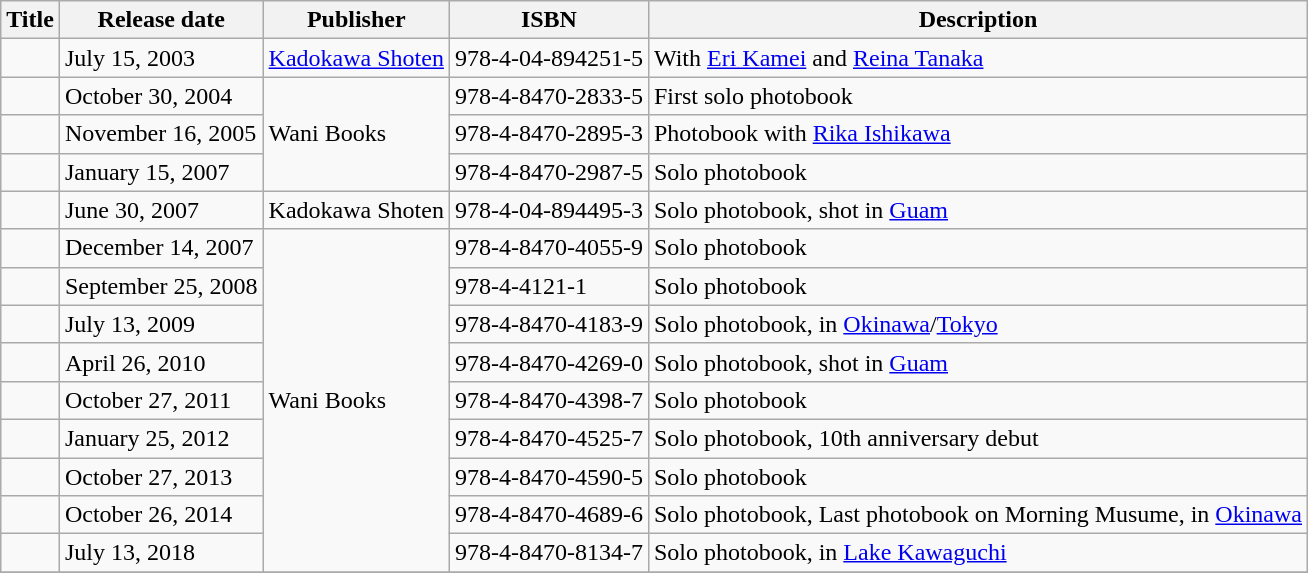<table class="wikitable">
<tr>
<th>Title</th>
<th>Release date</th>
<th>Publisher</th>
<th>ISBN</th>
<th>Description</th>
</tr>
<tr>
<td></td>
<td>July 15, 2003</td>
<td><a href='#'>Kadokawa Shoten</a></td>
<td>978-4-04-894251-5</td>
<td>With <a href='#'>Eri Kamei</a> and <a href='#'>Reina Tanaka</a></td>
</tr>
<tr>
<td></td>
<td>October 30, 2004</td>
<td rowspan="3">Wani Books</td>
<td>978-4-8470-2833-5</td>
<td>First solo photobook</td>
</tr>
<tr>
<td></td>
<td>November 16, 2005</td>
<td>978-4-8470-2895-3</td>
<td>Photobook with <a href='#'>Rika Ishikawa</a></td>
</tr>
<tr>
<td></td>
<td>January 15, 2007</td>
<td>978-4-8470-2987-5</td>
<td>Solo photobook</td>
</tr>
<tr>
<td></td>
<td>June 30, 2007</td>
<td>Kadokawa Shoten</td>
<td>978-4-04-894495-3</td>
<td>Solo photobook, shot in <a href='#'>Guam</a></td>
</tr>
<tr>
<td></td>
<td>December 14, 2007</td>
<td rowspan="9">Wani Books</td>
<td>978-4-8470-4055-9</td>
<td>Solo photobook</td>
</tr>
<tr>
<td></td>
<td>September 25, 2008</td>
<td>978-4-4121-1</td>
<td>Solo photobook</td>
</tr>
<tr>
<td></td>
<td>July 13, 2009</td>
<td>978-4-8470-4183-9</td>
<td>Solo photobook, in <a href='#'>Okinawa</a>/<a href='#'>Tokyo</a></td>
</tr>
<tr>
<td></td>
<td>April 26, 2010</td>
<td>978-4-8470-4269-0</td>
<td>Solo photobook, shot in <a href='#'>Guam</a></td>
</tr>
<tr>
<td></td>
<td>October 27, 2011</td>
<td>978-4-8470-4398-7</td>
<td>Solo photobook</td>
</tr>
<tr>
<td></td>
<td>January 25, 2012</td>
<td>978-4-8470-4525-7</td>
<td>Solo photobook, 10th anniversary debut</td>
</tr>
<tr>
<td></td>
<td>October 27, 2013</td>
<td>978-4-8470-4590-5</td>
<td>Solo photobook</td>
</tr>
<tr>
<td></td>
<td>October 26, 2014</td>
<td>978-4-8470-4689-6</td>
<td>Solo photobook, Last photobook on Morning Musume, in <a href='#'>Okinawa</a></td>
</tr>
<tr>
<td></td>
<td>July 13, 2018</td>
<td>978-4-8470-8134-7</td>
<td>Solo photobook, in <a href='#'>Lake Kawaguchi</a></td>
</tr>
<tr>
</tr>
</table>
